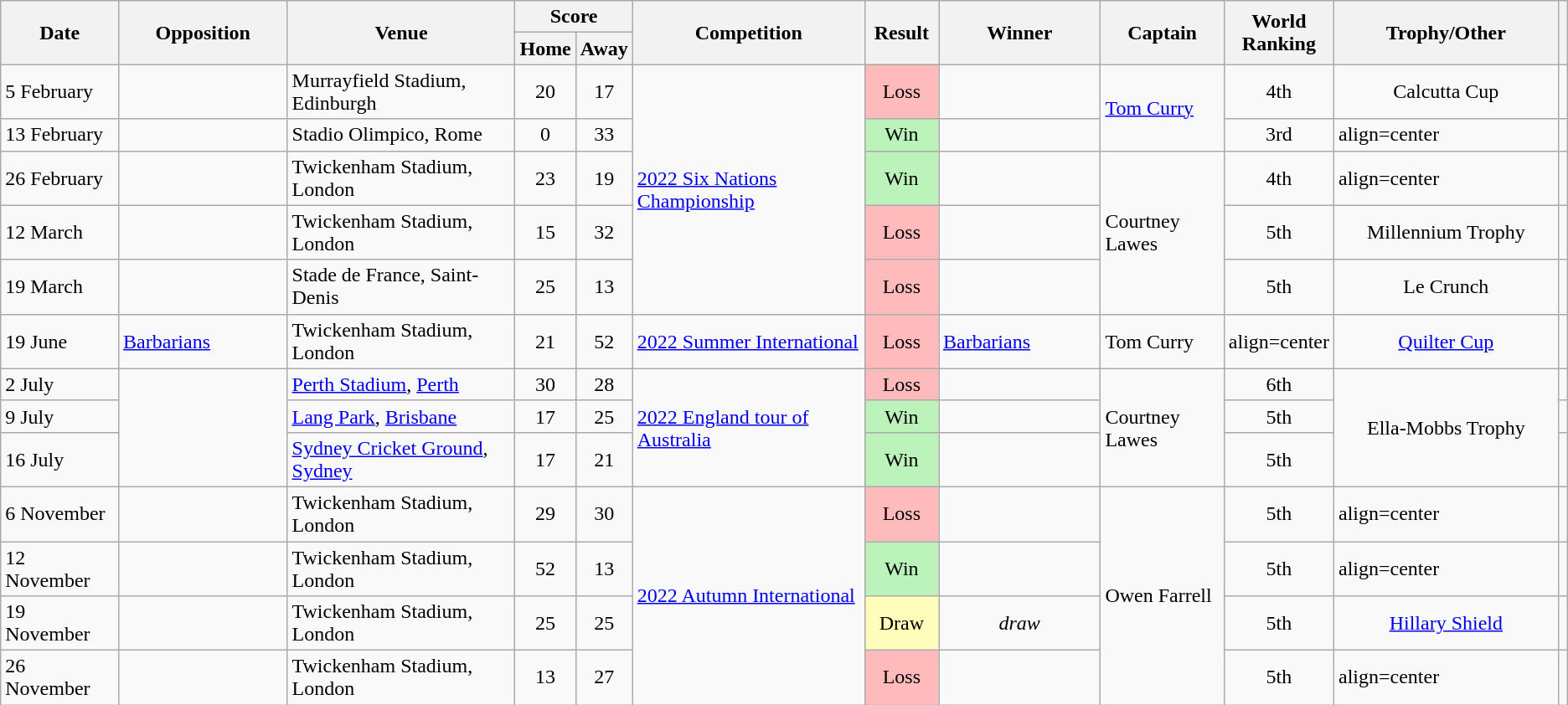<table class="wikitable">
<tr>
<th rowspan=2 width="95">Date</th>
<th rowspan=2 width="150">Opposition</th>
<th rowspan=2 width="215">Venue</th>
<th colspan=2>Score</th>
<th rowspan=2 width="215">Competition</th>
<th rowspan=2 width="55">Result</th>
<th rowspan=2 width="145">Winner</th>
<th rowspan=2 width="105">Captain</th>
<th rowspan=2 width="40">World Ranking</th>
<th rowspan=2 width="205">Trophy/Other </th>
<th rowspan=2></th>
</tr>
<tr>
<th width="35">Home</th>
<th width="35">Away</th>
</tr>
<tr>
<td>5 February</td>
<td></td>
<td>Murrayfield Stadium, Edinburgh</td>
<td align=center>20</td>
<td align=center>17</td>
<td rowspan=5><a href='#'>2022 Six Nations Championship</a></td>
<td align=center bgcolor=#FFBBBB>Loss</td>
<td></td>
<td rowspan=2><a href='#'>Tom Curry</a></td>
<td align=center>4th</td>
<td align=center>Calcutta Cup</td>
<td align=center></td>
</tr>
<tr>
<td>13 February</td>
<td></td>
<td>Stadio Olimpico, Rome</td>
<td align=center>0</td>
<td align=center>33</td>
<td align=center bgcolor=#BBF3BB>Win</td>
<td></td>
<td align=center>3rd</td>
<td>align=center </td>
<td align=center></td>
</tr>
<tr>
<td>26 February</td>
<td></td>
<td>Twickenham Stadium, London</td>
<td align=center>23</td>
<td align=center>19</td>
<td align=center bgcolor=#BBF3BB>Win</td>
<td></td>
<td rowspan=3>Courtney Lawes</td>
<td align=center>4th</td>
<td>align=center </td>
<td align=center></td>
</tr>
<tr>
<td>12 March</td>
<td></td>
<td>Twickenham Stadium, London</td>
<td align=center>15</td>
<td align=center>32</td>
<td align=center bgcolor=#FFBBBB>Loss</td>
<td></td>
<td align=center>5th</td>
<td align=center>Millennium Trophy</td>
<td align=center></td>
</tr>
<tr>
<td>19 March</td>
<td></td>
<td>Stade de France, Saint-Denis</td>
<td align=center>25</td>
<td align=center>13</td>
<td align=center bgcolor=#FFBBBB>Loss</td>
<td></td>
<td align=center>5th</td>
<td align=center>Le Crunch</td>
<td align=center></td>
</tr>
<tr>
<td>19 June</td>
<td><a href='#'>Barbarians</a></td>
<td>Twickenham Stadium, London</td>
<td align=center>21</td>
<td align=center>52</td>
<td><a href='#'>2022 Summer International</a></td>
<td align=center bgcolor=#FFBBBB>Loss</td>
<td><a href='#'>Barbarians</a></td>
<td>Tom Curry</td>
<td>align=center </td>
<td align=center><a href='#'>Quilter Cup</a></td>
<td align=center></td>
</tr>
<tr>
<td>2 July</td>
<td rowspan=3></td>
<td><a href='#'>Perth Stadium</a>, <a href='#'>Perth</a></td>
<td align=center>30</td>
<td align=center>28</td>
<td rowspan=3><a href='#'>2022 England tour of Australia</a></td>
<td align=center bgcolor=#FFBBBB>Loss</td>
<td></td>
<td rowspan=3>Courtney Lawes</td>
<td align=center>6th</td>
<td align=center rowspan=3>Ella-Mobbs Trophy</td>
<td align=center></td>
</tr>
<tr>
<td>9 July</td>
<td><a href='#'>Lang Park</a>, <a href='#'>Brisbane</a></td>
<td align=center>17</td>
<td align=center>25</td>
<td align=center bgcolor=#BBF3BB>Win</td>
<td></td>
<td align=center>5th</td>
<td align=center></td>
</tr>
<tr>
<td>16 July</td>
<td><a href='#'>Sydney Cricket Ground</a>, <a href='#'>Sydney</a></td>
<td align=center>17</td>
<td align=center>21</td>
<td align=center bgcolor=#BBF3BB>Win</td>
<td></td>
<td align=center>5th</td>
<td align=center></td>
</tr>
<tr>
<td>6 November</td>
<td></td>
<td>Twickenham Stadium, London</td>
<td align=center>29</td>
<td align=center>30</td>
<td rowspan=4><a href='#'>2022 Autumn International</a></td>
<td align=center bgcolor=#FFBBBB>Loss</td>
<td></td>
<td rowspan=4>Owen Farrell</td>
<td align=center>5th</td>
<td>align=center </td>
<td align=center></td>
</tr>
<tr>
<td>12 November</td>
<td></td>
<td>Twickenham Stadium, London</td>
<td align=center>52</td>
<td align=center>13</td>
<td align=center bgcolor=#BBF3BB>Win</td>
<td></td>
<td align=center>5th</td>
<td>align=center </td>
<td align=center></td>
</tr>
<tr>
<td>19 November</td>
<td></td>
<td>Twickenham Stadium, London</td>
<td align=center>25</td>
<td align=center>25</td>
<td align=center bgcolor=#FFFFBB>Draw</td>
<td align=center><em>draw</em></td>
<td align=center>5th</td>
<td align=center><a href='#'>Hillary Shield</a></td>
<td align=center></td>
</tr>
<tr>
<td>26 November</td>
<td></td>
<td>Twickenham Stadium, London</td>
<td align=center>13</td>
<td align=center>27</td>
<td align=center bgcolor=#FFBBBB>Loss</td>
<td></td>
<td align=center>5th</td>
<td>align=center </td>
<td align=center></td>
</tr>
</table>
